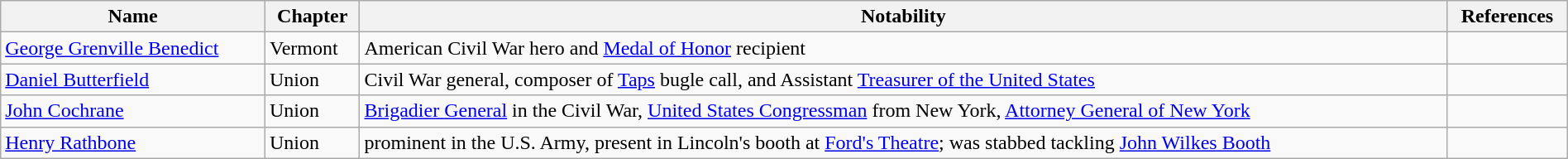<table class="wikitable sortable" style="width:100%;">
<tr>
<th>Name</th>
<th>Chapter</th>
<th>Notability</th>
<th>References</th>
</tr>
<tr>
<td><a href='#'>George Grenville Benedict</a></td>
<td>Vermont</td>
<td>American Civil War hero and <a href='#'>Medal of Honor</a> recipient</td>
<td></td>
</tr>
<tr>
<td><a href='#'>Daniel Butterfield</a></td>
<td>Union</td>
<td>Civil War general, composer of <a href='#'>Taps</a> bugle call, and Assistant <a href='#'>Treasurer of the United States</a></td>
<td></td>
</tr>
<tr>
<td><a href='#'>John Cochrane</a></td>
<td>Union</td>
<td><a href='#'>Brigadier General</a> in the Civil War, <a href='#'>United States Congressman</a> from New York, <a href='#'>Attorney General of New York</a></td>
<td></td>
</tr>
<tr>
<td><a href='#'>Henry Rathbone</a></td>
<td>Union</td>
<td>prominent in the U.S. Army, present in Lincoln's booth at <a href='#'>Ford's Theatre</a>; was stabbed tackling <a href='#'>John Wilkes Booth</a></td>
<td></td>
</tr>
</table>
